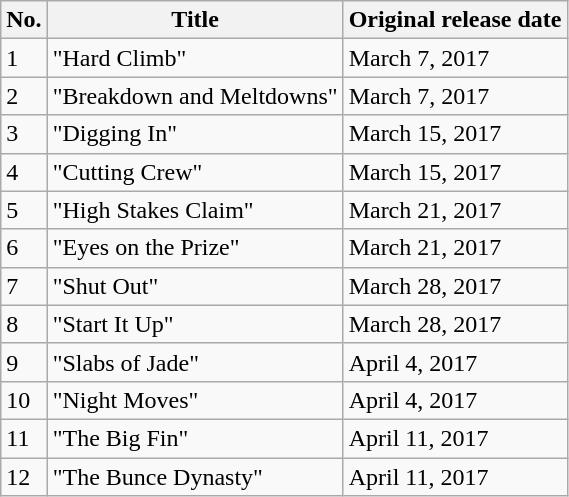<table class="wikitable">
<tr>
<th>No.</th>
<th>Title</th>
<th>Original release date</th>
</tr>
<tr>
<td>1</td>
<td>"Hard Climb"</td>
<td>March 7, 2017</td>
</tr>
<tr>
<td>2</td>
<td>"Breakdown and Meltdowns"</td>
<td>March 7, 2017</td>
</tr>
<tr>
<td>3</td>
<td>"Digging In"</td>
<td>March 15, 2017</td>
</tr>
<tr>
<td>4</td>
<td>"Cutting Crew"</td>
<td>March 15, 2017</td>
</tr>
<tr>
<td>5</td>
<td>"High Stakes Claim"</td>
<td>March 21, 2017</td>
</tr>
<tr>
<td>6</td>
<td>"Eyes on the Prize"</td>
<td>March 21, 2017</td>
</tr>
<tr>
<td>7</td>
<td>"Shut Out"</td>
<td>March 28, 2017</td>
</tr>
<tr>
<td>8</td>
<td>"Start It Up"</td>
<td>March 28, 2017</td>
</tr>
<tr>
<td>9</td>
<td>"Slabs of Jade"</td>
<td>April 4, 2017</td>
</tr>
<tr>
<td>10</td>
<td>"Night Moves"</td>
<td>April 4, 2017</td>
</tr>
<tr>
<td>11</td>
<td>"The Big Fin"</td>
<td>April 11, 2017</td>
</tr>
<tr>
<td>12</td>
<td>"The Bunce Dynasty"</td>
<td>April 11, 2017</td>
</tr>
</table>
